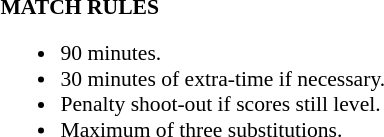<table width=100% style="font-size: 90%">
<tr>
<td width=50% valign=top><br><strong>MATCH RULES</strong><ul><li>90 minutes.</li><li>30 minutes of extra-time if necessary.</li><li>Penalty shoot-out if scores still level.</li><li>Maximum of three substitutions.</li></ul></td>
</tr>
</table>
